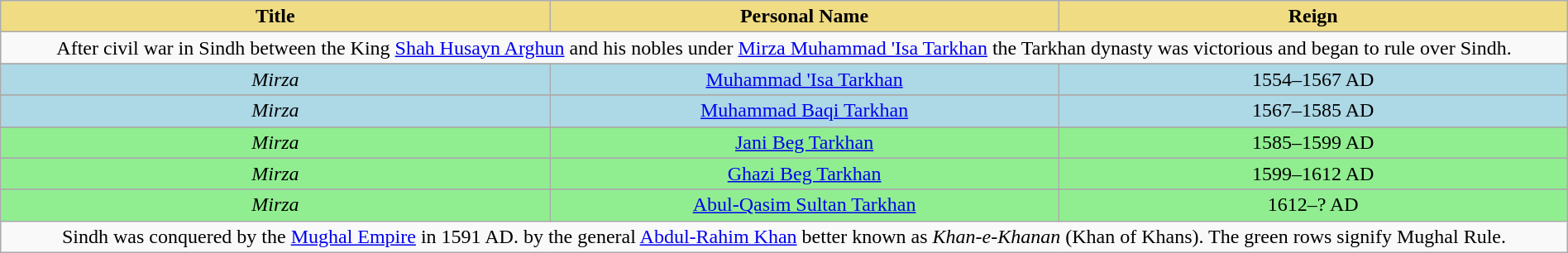<table width=100% class="wikitable">
<tr>
<th style="background-color:#F0DC82" width=27%>Title</th>
<th style="background-color:#F0DC82" width=25%>Personal Name</th>
<th style="background-color:#F0DC82" width=25%>Reign</th>
</tr>
<tr>
<td colspan=3 align="middle">After civil war in Sindh between the King <a href='#'>Shah Husayn Arghun</a> and his nobles under <a href='#'>Mirza Muhammad 'Isa Tarkhan</a> the Tarkhan dynasty was victorious and began to rule over Sindh.</td>
</tr>
<tr>
</tr>
<tr style="background:lightblue">
<td align="center"><em>Mirza</em> <br> <small></small></td>
<td align="center"><a href='#'>Muhammad 'Isa Tarkhan</a> <br> <small> </small></td>
<td align="center">1554–1567 AD</td>
</tr>
<tr>
</tr>
<tr style="background:lightblue">
<td align="center"><em>Mirza</em> <br> <small></small></td>
<td align="center"><a href='#'>Muhammad Baqi Tarkhan</a><br> <small> </small></td>
<td align="center">1567–1585 AD</td>
</tr>
<tr>
</tr>
<tr style="background:lightgreen">
<td align="center"><em>Mirza</em> <br> <small></small></td>
<td align="center"><a href='#'>Jani Beg Tarkhan</a><br> <small> </small></td>
<td align="center">1585–1599 AD</td>
</tr>
<tr>
</tr>
<tr style="background:lightgreen">
<td align="center"><em>Mirza</em> <br> <small></small></td>
<td align="center"><a href='#'>Ghazi Beg Tarkhan</a><br> <small> </small></td>
<td align="center">1599–1612 AD</td>
</tr>
<tr>
</tr>
<tr style="background:lightgreen">
<td align="center"><em>Mirza</em> <br> <small></small></td>
<td align="center"><a href='#'>Abul-Qasim Sultan Tarkhan</a><br> <small> </small></td>
<td align="center">1612–? AD</td>
</tr>
<tr>
<td colspan=3 align="middle">Sindh was conquered by the <a href='#'>Mughal Empire</a> in 1591 AD. by the general <a href='#'>Abdul-Rahim Khan</a> better known as <em>Khan-e-Khanan</em> (Khan of Khans). The green rows signify Mughal Rule.</td>
</tr>
</table>
